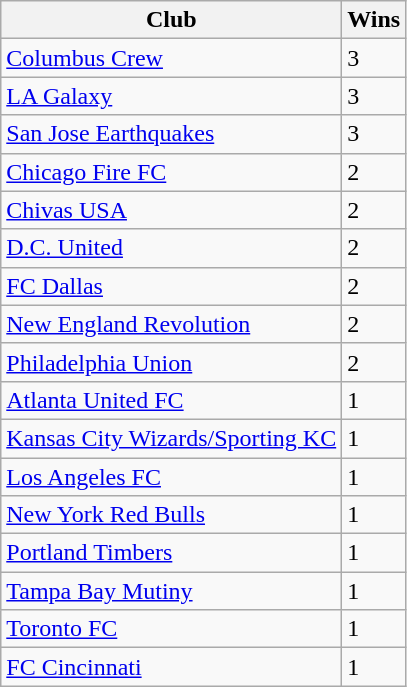<table class="wikitable sortable">
<tr>
<th>Club</th>
<th>Wins</th>
</tr>
<tr>
<td><a href='#'>Columbus Crew</a></td>
<td>3</td>
</tr>
<tr>
<td><a href='#'>LA Galaxy</a></td>
<td>3</td>
</tr>
<tr>
<td><a href='#'>San Jose Earthquakes</a></td>
<td>3</td>
</tr>
<tr>
<td><a href='#'>Chicago Fire FC</a></td>
<td>2</td>
</tr>
<tr>
<td><a href='#'>Chivas USA</a></td>
<td>2</td>
</tr>
<tr>
<td><a href='#'>D.C. United</a></td>
<td>2</td>
</tr>
<tr>
<td><a href='#'>FC Dallas</a></td>
<td>2</td>
</tr>
<tr>
<td><a href='#'>New England Revolution</a></td>
<td>2</td>
</tr>
<tr>
<td><a href='#'>Philadelphia Union</a></td>
<td>2</td>
</tr>
<tr>
<td><a href='#'>Atlanta United FC</a></td>
<td>1</td>
</tr>
<tr>
<td><a href='#'>Kansas City Wizards/Sporting KC</a></td>
<td>1</td>
</tr>
<tr>
<td><a href='#'>Los Angeles FC</a></td>
<td>1</td>
</tr>
<tr>
<td><a href='#'>New York Red Bulls</a></td>
<td>1</td>
</tr>
<tr>
<td><a href='#'>Portland Timbers</a></td>
<td>1</td>
</tr>
<tr>
<td><a href='#'>Tampa Bay Mutiny</a></td>
<td>1</td>
</tr>
<tr>
<td><a href='#'>Toronto FC</a></td>
<td>1</td>
</tr>
<tr>
<td><a href='#'>FC Cincinnati</a></td>
<td>1</td>
</tr>
</table>
